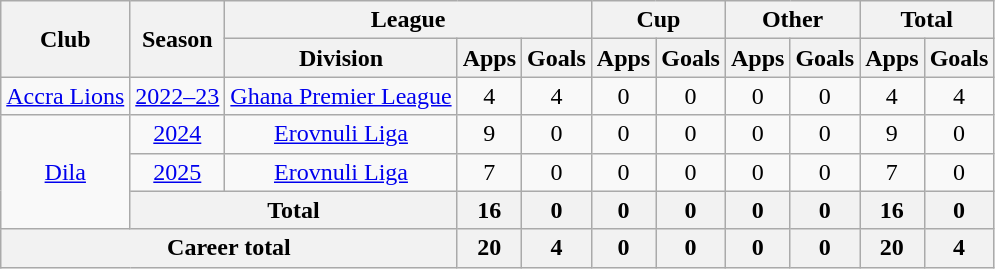<table class=wikitable style=text-align:center>
<tr>
<th rowspan=2>Club</th>
<th rowspan=2>Season</th>
<th colspan=3>League</th>
<th colspan=2>Cup</th>
<th colspan=2>Other</th>
<th colspan=2>Total</th>
</tr>
<tr>
<th>Division</th>
<th>Apps</th>
<th>Goals</th>
<th>Apps</th>
<th>Goals</th>
<th>Apps</th>
<th>Goals</th>
<th>Apps</th>
<th>Goals</th>
</tr>
<tr>
<td><a href='#'>Accra Lions</a></td>
<td><a href='#'>2022–23</a></td>
<td><a href='#'>Ghana Premier League</a></td>
<td>4</td>
<td>4</td>
<td>0</td>
<td>0</td>
<td>0</td>
<td>0</td>
<td>4</td>
<td>4</td>
</tr>
<tr>
<td rowspan="3"><a href='#'>Dila</a></td>
<td><a href='#'>2024</a></td>
<td><a href='#'>Erovnuli Liga</a></td>
<td>9</td>
<td>0</td>
<td>0</td>
<td>0</td>
<td>0</td>
<td>0</td>
<td>9</td>
<td>0</td>
</tr>
<tr>
<td><a href='#'>2025</a></td>
<td><a href='#'>Erovnuli Liga</a></td>
<td>7</td>
<td>0</td>
<td>0</td>
<td>0</td>
<td>0</td>
<td>0</td>
<td>7</td>
<td>0</td>
</tr>
<tr>
<th colspan=2>Total</th>
<th>16</th>
<th>0</th>
<th>0</th>
<th>0</th>
<th>0</th>
<th>0</th>
<th>16</th>
<th>0</th>
</tr>
<tr>
<th colspan=3>Career total</th>
<th>20</th>
<th>4</th>
<th>0</th>
<th>0</th>
<th>0</th>
<th>0</th>
<th>20</th>
<th>4</th>
</tr>
</table>
